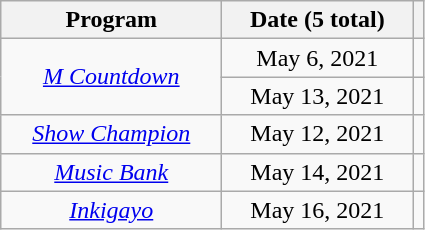<table class="wikitable sortable" style="text-align:center;">
<tr>
<th style="width:140px;">Program</th>
<th style="width:120px;">Date (5 total)</th>
<th class="unsortable"></th>
</tr>
<tr>
<td rowspan="2"><em><a href='#'>M Countdown</a></em></td>
<td>May 6, 2021</td>
<td></td>
</tr>
<tr>
<td>May 13, 2021</td>
<td></td>
</tr>
<tr>
<td><em><a href='#'>Show Champion</a></em></td>
<td>May 12, 2021</td>
<td></td>
</tr>
<tr>
<td><em><a href='#'>Music Bank</a></em></td>
<td>May 14, 2021</td>
<td></td>
</tr>
<tr>
<td><em><a href='#'>Inkigayo</a></em></td>
<td>May 16, 2021</td>
<td></td>
</tr>
</table>
